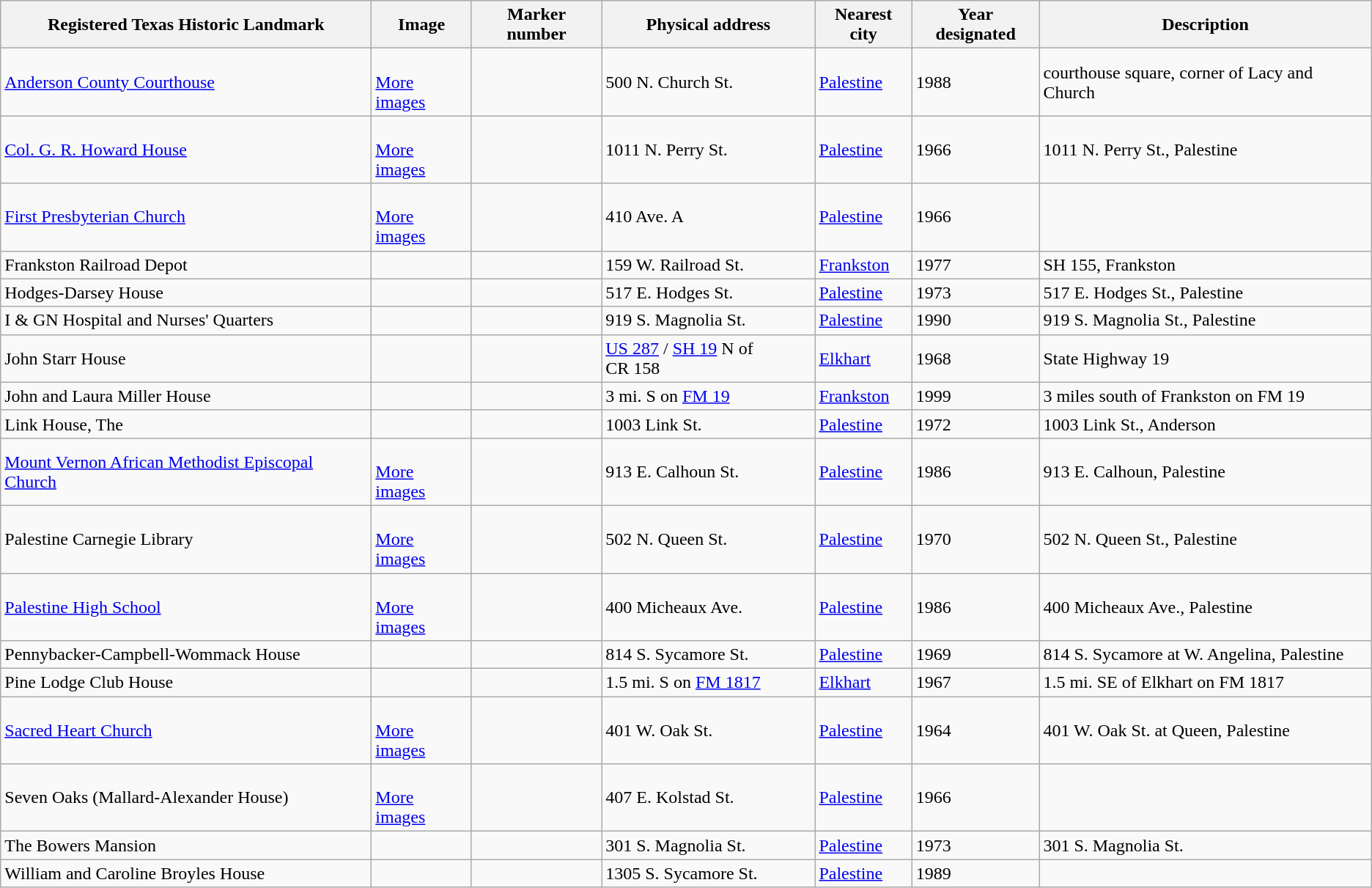<table class="wikitable sortable">
<tr>
<th>Registered Texas Historic Landmark</th>
<th>Image</th>
<th>Marker number</th>
<th>Physical address</th>
<th>Nearest city</th>
<th>Year designated</th>
<th>Description</th>
</tr>
<tr>
<td><a href='#'>Anderson County Courthouse</a></td>
<td><br> <a href='#'>More images</a></td>
<td></td>
<td>500 N. Church St.<br></td>
<td><a href='#'>Palestine</a></td>
<td>1988</td>
<td>courthouse square, corner of Lacy and Church</td>
</tr>
<tr>
<td><a href='#'>Col. G. R. Howard House</a></td>
<td><br> <a href='#'>More images</a></td>
<td></td>
<td>1011 N. Perry St.<br></td>
<td><a href='#'>Palestine</a></td>
<td>1966</td>
<td>1011 N. Perry St., Palestine</td>
</tr>
<tr>
<td><a href='#'>First Presbyterian Church</a></td>
<td><br> <a href='#'>More images</a></td>
<td></td>
<td>410 Ave. A<br></td>
<td><a href='#'>Palestine</a></td>
<td>1966</td>
<td></td>
</tr>
<tr>
<td>Frankston Railroad Depot</td>
<td></td>
<td></td>
<td>159 W. Railroad St.<br></td>
<td><a href='#'>Frankston</a></td>
<td>1977</td>
<td>SH 155, Frankston</td>
</tr>
<tr>
<td>Hodges-Darsey House</td>
<td></td>
<td></td>
<td>517 E. Hodges St.<br></td>
<td><a href='#'>Palestine</a></td>
<td>1973</td>
<td>517 E. Hodges St., Palestine</td>
</tr>
<tr>
<td>I & GN Hospital and Nurses' Quarters</td>
<td></td>
<td></td>
<td>919 S. Magnolia St.<br></td>
<td><a href='#'>Palestine</a></td>
<td>1990</td>
<td>919 S. Magnolia St., Palestine</td>
</tr>
<tr>
<td>John Starr House</td>
<td></td>
<td></td>
<td><a href='#'>US 287</a> / <a href='#'>SH 19</a> N of CR 158<br></td>
<td><a href='#'>Elkhart</a></td>
<td>1968</td>
<td>State Highway 19</td>
</tr>
<tr>
<td>John and Laura Miller House</td>
<td></td>
<td></td>
<td>3 mi. S on <a href='#'>FM 19</a> </td>
<td><a href='#'>Frankston</a></td>
<td>1999</td>
<td>3 miles south of Frankston on FM 19</td>
</tr>
<tr>
<td>Link House, The </td>
<td></td>
<td></td>
<td>1003 Link St.<br></td>
<td><a href='#'>Palestine</a></td>
<td>1972</td>
<td>1003 Link St., Anderson</td>
</tr>
<tr>
<td><a href='#'>Mount Vernon African Methodist Episcopal Church</a></td>
<td><br> <a href='#'>More images</a></td>
<td></td>
<td>913 E. Calhoun St.<br></td>
<td><a href='#'>Palestine</a></td>
<td>1986</td>
<td>913 E. Calhoun, Palestine</td>
</tr>
<tr>
<td>Palestine Carnegie Library</td>
<td><br> <a href='#'>More images</a></td>
<td></td>
<td>502 N. Queen St.<br></td>
<td><a href='#'>Palestine</a></td>
<td>1970</td>
<td>502 N. Queen St., Palestine</td>
</tr>
<tr>
<td><a href='#'>Palestine High School</a></td>
<td><br> <a href='#'>More images</a></td>
<td></td>
<td>400 Micheaux Ave.<br></td>
<td><a href='#'>Palestine</a></td>
<td>1986</td>
<td>400 Micheaux Ave., Palestine</td>
</tr>
<tr>
<td>Pennybacker-Campbell-Wommack House</td>
<td></td>
<td></td>
<td>814 S. Sycamore St.<br></td>
<td><a href='#'>Palestine</a></td>
<td>1969</td>
<td>814 S. Sycamore at W. Angelina, Palestine</td>
</tr>
<tr>
<td>Pine Lodge Club House</td>
<td></td>
<td></td>
<td>1.5 mi. S on <a href='#'>FM 1817</a> </td>
<td><a href='#'>Elkhart</a></td>
<td>1967</td>
<td>1.5 mi. SE of Elkhart on FM 1817</td>
</tr>
<tr>
<td><a href='#'>Sacred Heart Church</a></td>
<td><br> <a href='#'>More images</a></td>
<td></td>
<td>401 W. Oak St.<br></td>
<td><a href='#'>Palestine</a></td>
<td>1964</td>
<td>401 W. Oak St. at Queen, Palestine</td>
</tr>
<tr>
<td>Seven Oaks (Mallard-Alexander House)</td>
<td><br> <a href='#'>More images</a></td>
<td></td>
<td>407 E. Kolstad St.<br></td>
<td><a href='#'>Palestine</a></td>
<td>1966</td>
<td></td>
</tr>
<tr>
<td>The Bowers Mansion</td>
<td></td>
<td></td>
<td>301 S. Magnolia St.<br></td>
<td><a href='#'>Palestine</a></td>
<td>1973</td>
<td>301 S. Magnolia St.</td>
</tr>
<tr>
<td>William and Caroline Broyles House</td>
<td></td>
<td></td>
<td>1305 S. Sycamore St.<br></td>
<td><a href='#'>Palestine</a></td>
<td>1989</td>
<td></td>
</tr>
</table>
